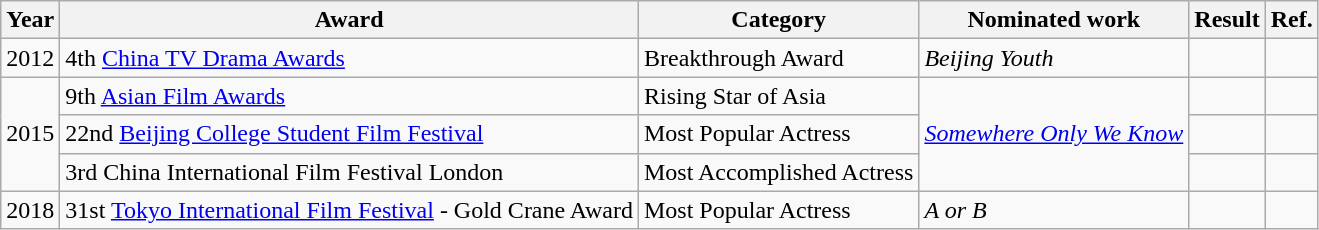<table class="wikitable">
<tr>
<th>Year</th>
<th>Award</th>
<th>Category</th>
<th>Nominated work</th>
<th>Result</th>
<th>Ref.</th>
</tr>
<tr>
<td>2012</td>
<td>4th <a href='#'>China TV Drama Awards</a></td>
<td>Breakthrough Award</td>
<td><em>Beijing Youth</em></td>
<td></td>
<td></td>
</tr>
<tr>
<td rowspan=3>2015</td>
<td>9th <a href='#'>Asian Film Awards</a></td>
<td>Rising Star of Asia</td>
<td rowspan=3><em><a href='#'>Somewhere Only We Know</a></em></td>
<td></td>
<td></td>
</tr>
<tr>
<td>22nd <a href='#'>Beijing College Student Film Festival</a></td>
<td>Most Popular Actress</td>
<td></td>
<td></td>
</tr>
<tr>
<td>3rd China International Film Festival London</td>
<td>Most Accomplished Actress</td>
<td></td>
<td></td>
</tr>
<tr>
<td>2018</td>
<td>31st <a href='#'>Tokyo International Film Festival</a> - Gold Crane Award</td>
<td>Most Popular Actress</td>
<td rowspan=2><em>A or B</em></td>
<td></td>
<td></td>
</tr>
</table>
